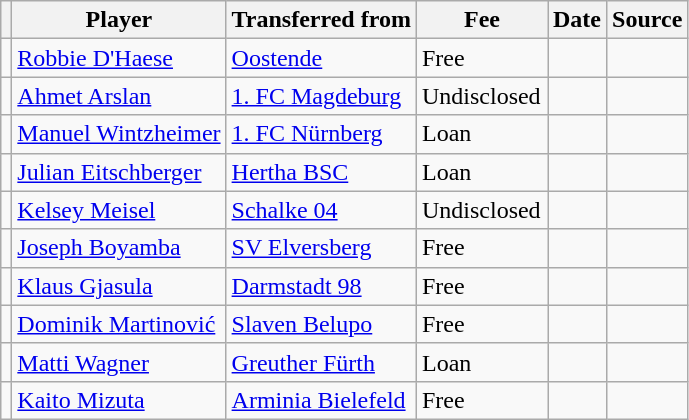<table class="wikitable plainrowheaders sortable">
<tr>
<th></th>
<th scope="col">Player</th>
<th>Transferred from</th>
<th style="width: 80px;">Fee</th>
<th scope="col">Date</th>
<th scope="col">Source</th>
</tr>
<tr>
<td align="center"></td>
<td> <a href='#'>Robbie D'Haese</a></td>
<td> <a href='#'>Oostende</a></td>
<td>Free</td>
<td></td>
<td></td>
</tr>
<tr>
<td align="center"></td>
<td> <a href='#'>Ahmet Arslan</a></td>
<td> <a href='#'>1. FC Magdeburg</a></td>
<td>Undisclosed</td>
<td></td>
<td></td>
</tr>
<tr>
<td align="center"></td>
<td> <a href='#'>Manuel Wintzheimer</a></td>
<td> <a href='#'>1. FC Nürnberg</a></td>
<td>Loan</td>
<td></td>
<td></td>
</tr>
<tr>
<td align="center"></td>
<td> <a href='#'>Julian Eitschberger</a></td>
<td> <a href='#'>Hertha BSC</a></td>
<td>Loan</td>
<td></td>
<td></td>
</tr>
<tr>
<td align="center"></td>
<td> <a href='#'>Kelsey Meisel</a></td>
<td> <a href='#'>Schalke 04</a></td>
<td>Undisclosed</td>
<td></td>
<td></td>
</tr>
<tr>
<td align="center"></td>
<td> <a href='#'>Joseph Boyamba</a></td>
<td> <a href='#'>SV Elversberg</a></td>
<td>Free</td>
<td></td>
<td></td>
</tr>
<tr>
<td align="center"></td>
<td> <a href='#'>Klaus Gjasula</a></td>
<td> <a href='#'>Darmstadt 98</a></td>
<td>Free</td>
<td></td>
<td></td>
</tr>
<tr>
<td align="center"></td>
<td> <a href='#'>Dominik Martinović</a></td>
<td> <a href='#'>Slaven Belupo</a></td>
<td>Free</td>
<td></td>
<td></td>
</tr>
<tr>
<td align="center"></td>
<td> <a href='#'>Matti Wagner</a></td>
<td> <a href='#'>Greuther Fürth</a></td>
<td>Loan</td>
<td></td>
<td></td>
</tr>
<tr>
<td align="center"></td>
<td> <a href='#'>Kaito Mizuta</a></td>
<td> <a href='#'>Arminia Bielefeld</a></td>
<td>Free</td>
<td></td>
<td></td>
</tr>
</table>
